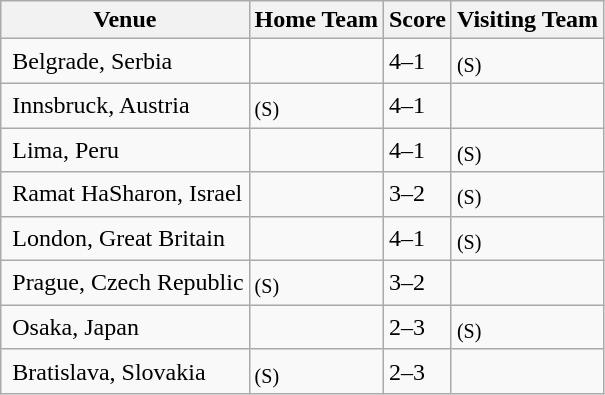<table class="wikitable">
<tr>
<th>Venue</th>
<th>Home Team</th>
<th>Score</th>
<th>Visiting Team</th>
</tr>
<tr>
<td> Belgrade, Serbia</td>
<td><strong></strong></td>
<td>4–1</td>
<td> <sub>(S)</sub></td>
</tr>
<tr>
<td> Innsbruck, Austria</td>
<td><strong></strong> <sub>(S)</sub></td>
<td>4–1</td>
<td></td>
</tr>
<tr>
<td> Lima, Peru</td>
<td><strong></strong></td>
<td>4–1</td>
<td> <sub>(S)</sub></td>
</tr>
<tr>
<td> Ramat HaSharon, Israel</td>
<td><strong></strong></td>
<td>3–2</td>
<td> <sub>(S)</sub></td>
</tr>
<tr>
<td> London, Great Britain</td>
<td><strong></strong></td>
<td>4–1</td>
<td> <sub>(S)</sub></td>
</tr>
<tr>
<td> Prague, Czech Republic</td>
<td><strong></strong> <sub>(S)</sub></td>
<td>3–2</td>
<td></td>
</tr>
<tr>
<td> Osaka, Japan</td>
<td></td>
<td>2–3</td>
<td><strong></strong> <sub>(S)</sub></td>
</tr>
<tr>
<td> Bratislava, Slovakia</td>
<td> <sub>(S)</sub></td>
<td>2–3</td>
<td><strong></strong></td>
</tr>
</table>
